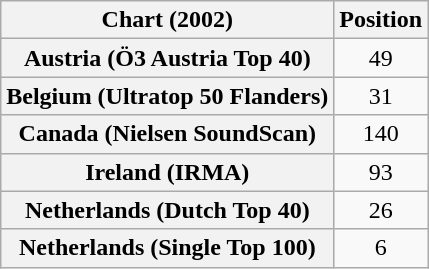<table class="wikitable plainrowheaders sortable">
<tr>
<th>Chart (2002)</th>
<th>Position</th>
</tr>
<tr>
<th scope="row">Austria (Ö3 Austria Top 40)</th>
<td align="center">49</td>
</tr>
<tr>
<th scope="row">Belgium (Ultratop 50 Flanders)</th>
<td align="center">31</td>
</tr>
<tr>
<th scope="row">Canada (Nielsen SoundScan)</th>
<td align="center">140</td>
</tr>
<tr>
<th scope="row">Ireland (IRMA)</th>
<td align="center">93</td>
</tr>
<tr>
<th scope="row">Netherlands (Dutch Top 40)</th>
<td align="center">26</td>
</tr>
<tr>
<th scope="row">Netherlands (Single Top 100)</th>
<td align="center">6</td>
</tr>
</table>
